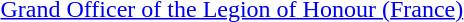<table>
<tr>
<td rowspan=2 style="width:60px; vertical-align:top;"></td>
<td><a href='#'>Grand Officer of the Legion of Honour (France)</a></td>
</tr>
<tr>
<td></td>
</tr>
</table>
